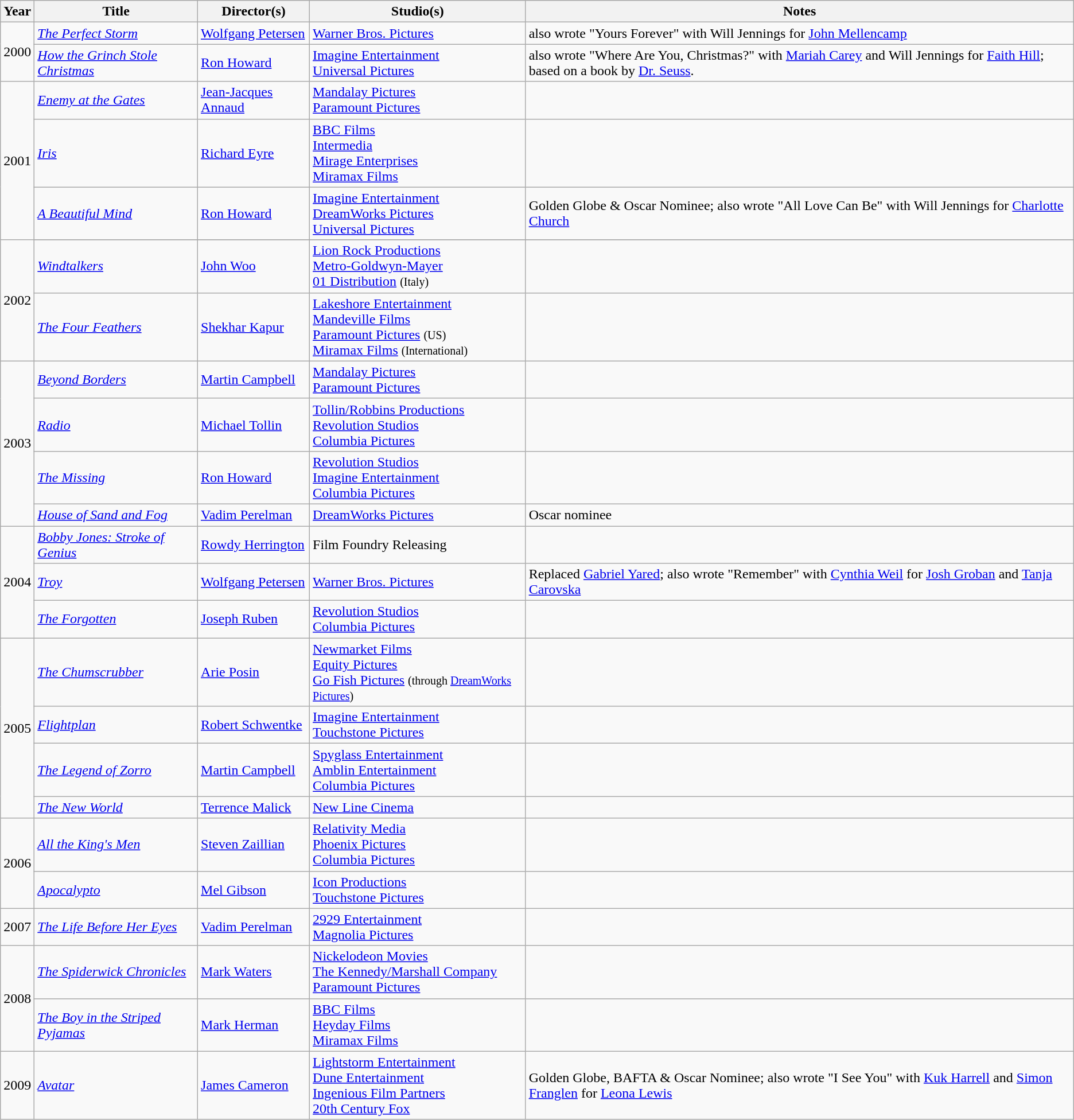<table class="wikitable sortable">
<tr>
<th>Year</th>
<th>Title</th>
<th>Director(s)</th>
<th>Studio(s)</th>
<th>Notes</th>
</tr>
<tr>
<td rowspan="2">2000</td>
<td><em><a href='#'>The Perfect Storm</a></em></td>
<td><a href='#'>Wolfgang Petersen</a></td>
<td><a href='#'>Warner Bros. Pictures</a></td>
<td>also wrote "Yours Forever" with Will Jennings for <a href='#'>John Mellencamp</a></td>
</tr>
<tr>
<td><em><a href='#'>How the Grinch Stole Christmas</a></em></td>
<td><a href='#'>Ron Howard</a></td>
<td><a href='#'>Imagine Entertainment</a><br><a href='#'>Universal Pictures</a></td>
<td>also wrote "Where Are You, Christmas?" with <a href='#'>Mariah Carey</a> and Will Jennings for <a href='#'>Faith Hill</a>; based on a book by <a href='#'>Dr. Seuss</a>.</td>
</tr>
<tr>
<td rowspan="3">2001</td>
<td><em><a href='#'>Enemy at the Gates</a></em></td>
<td><a href='#'>Jean-Jacques Annaud</a></td>
<td><a href='#'>Mandalay Pictures</a><br><a href='#'>Paramount Pictures</a></td>
<td></td>
</tr>
<tr>
<td><em><a href='#'>Iris</a></em></td>
<td><a href='#'>Richard Eyre</a></td>
<td><a href='#'>BBC Films</a><br><a href='#'>Intermedia</a><br><a href='#'>Mirage Enterprises</a><br><a href='#'>Miramax Films</a></td>
<td></td>
</tr>
<tr>
<td><em><a href='#'>A Beautiful Mind</a></em></td>
<td><a href='#'>Ron Howard</a></td>
<td><a href='#'>Imagine Entertainment</a><br><a href='#'>DreamWorks Pictures</a><br><a href='#'>Universal Pictures</a></td>
<td>Golden Globe & Oscar Nominee; also wrote "All Love Can Be" with Will Jennings for <a href='#'>Charlotte Church</a></td>
</tr>
<tr>
<td rowspan="3">2002</td>
</tr>
<tr>
<td><em><a href='#'>Windtalkers</a></em></td>
<td><a href='#'>John Woo</a></td>
<td><a href='#'>Lion Rock Productions</a><br><a href='#'>Metro-Goldwyn-Mayer</a> <br><a href='#'>01 Distribution</a> <small>(Italy)</small></td>
<td></td>
</tr>
<tr>
<td><em><a href='#'>The Four Feathers</a></em></td>
<td><a href='#'>Shekhar Kapur</a></td>
<td><a href='#'>Lakeshore Entertainment</a><br><a href='#'>Mandeville Films</a><br><a href='#'>Paramount Pictures</a> <small>(US)</small><br><a href='#'>Miramax Films</a> <small>(International)</small></td>
<td></td>
</tr>
<tr>
<td rowspan="4">2003</td>
<td><em><a href='#'>Beyond Borders</a></em></td>
<td><a href='#'>Martin Campbell</a></td>
<td><a href='#'>Mandalay Pictures</a><br><a href='#'>Paramount Pictures</a></td>
<td></td>
</tr>
<tr>
<td><em><a href='#'>Radio</a></em></td>
<td><a href='#'>Michael Tollin</a></td>
<td><a href='#'>Tollin/Robbins Productions</a><br><a href='#'>Revolution Studios</a><br><a href='#'>Columbia Pictures</a></td>
<td></td>
</tr>
<tr>
<td><em><a href='#'>The Missing</a></em></td>
<td><a href='#'>Ron Howard</a></td>
<td><a href='#'>Revolution Studios</a><br><a href='#'>Imagine Entertainment</a><br><a href='#'>Columbia Pictures</a></td>
<td></td>
</tr>
<tr>
<td><em><a href='#'>House of Sand and Fog</a></em></td>
<td><a href='#'>Vadim Perelman</a></td>
<td><a href='#'>DreamWorks Pictures</a></td>
<td>Oscar nominee</td>
</tr>
<tr>
<td rowspan="3">2004</td>
<td><em><a href='#'>Bobby Jones: Stroke of Genius</a></em></td>
<td><a href='#'>Rowdy Herrington</a></td>
<td>Film Foundry Releasing</td>
<td></td>
</tr>
<tr>
<td><em><a href='#'>Troy</a></em></td>
<td><a href='#'>Wolfgang Petersen</a></td>
<td><a href='#'>Warner Bros. Pictures</a></td>
<td>Replaced <a href='#'>Gabriel Yared</a>; also wrote "Remember" with <a href='#'>Cynthia Weil</a> for <a href='#'>Josh Groban</a> and <a href='#'>Tanja Carovska</a></td>
</tr>
<tr>
<td><em><a href='#'>The Forgotten</a></em></td>
<td><a href='#'>Joseph Ruben</a></td>
<td><a href='#'>Revolution Studios</a><br><a href='#'>Columbia Pictures</a></td>
<td></td>
</tr>
<tr>
<td rowspan="4">2005</td>
<td><em><a href='#'>The Chumscrubber</a></em></td>
<td><a href='#'>Arie Posin</a></td>
<td><a href='#'>Newmarket Films</a><br><a href='#'>Equity Pictures</a><br><a href='#'>Go Fish Pictures</a> <small>(through <a href='#'>DreamWorks Pictures</a>)</small></td>
<td></td>
</tr>
<tr>
<td><em><a href='#'>Flightplan</a></em></td>
<td><a href='#'>Robert Schwentke</a></td>
<td><a href='#'>Imagine Entertainment</a><br><a href='#'>Touchstone Pictures</a></td>
<td></td>
</tr>
<tr>
<td><em><a href='#'>The Legend of Zorro</a></em></td>
<td><a href='#'>Martin Campbell</a></td>
<td><a href='#'>Spyglass Entertainment</a><br><a href='#'>Amblin Entertainment</a><br><a href='#'>Columbia Pictures</a></td>
<td></td>
</tr>
<tr>
<td><em><a href='#'>The New World</a></em></td>
<td><a href='#'>Terrence Malick</a></td>
<td><a href='#'>New Line Cinema</a></td>
<td></td>
</tr>
<tr>
<td rowspan="2">2006</td>
<td><em><a href='#'>All the King's Men</a></em></td>
<td><a href='#'>Steven Zaillian</a></td>
<td><a href='#'>Relativity Media</a><br><a href='#'>Phoenix Pictures</a><br><a href='#'>Columbia Pictures</a></td>
<td></td>
</tr>
<tr>
<td><em><a href='#'>Apocalypto</a></em></td>
<td><a href='#'>Mel Gibson</a></td>
<td><a href='#'>Icon Productions</a><br><a href='#'>Touchstone Pictures</a></td>
<td></td>
</tr>
<tr>
<td>2007</td>
<td><em><a href='#'>The Life Before Her Eyes</a></em></td>
<td><a href='#'>Vadim Perelman</a></td>
<td><a href='#'>2929 Entertainment</a><br><a href='#'>Magnolia Pictures</a></td>
<td></td>
</tr>
<tr>
<td rowspan="2">2008</td>
<td><em><a href='#'>The Spiderwick Chronicles</a></em></td>
<td><a href='#'>Mark Waters</a></td>
<td><a href='#'>Nickelodeon Movies</a><br><a href='#'>The Kennedy/Marshall Company</a><br><a href='#'>Paramount Pictures</a></td>
<td></td>
</tr>
<tr>
<td><em><a href='#'>The Boy in the Striped Pyjamas</a></em></td>
<td><a href='#'>Mark Herman</a></td>
<td><a href='#'>BBC Films</a><br><a href='#'>Heyday Films</a><br><a href='#'>Miramax Films</a></td>
<td></td>
</tr>
<tr>
<td>2009</td>
<td><em><a href='#'>Avatar</a></em></td>
<td><a href='#'>James Cameron</a></td>
<td><a href='#'>Lightstorm Entertainment</a><br><a href='#'>Dune Entertainment</a><br><a href='#'>Ingenious Film Partners</a><br><a href='#'>20th Century Fox</a></td>
<td>Golden Globe, BAFTA & Oscar Nominee; also wrote "I See You" with <a href='#'>Kuk Harrell</a> and <a href='#'>Simon Franglen</a> for <a href='#'>Leona Lewis</a></td>
</tr>
</table>
